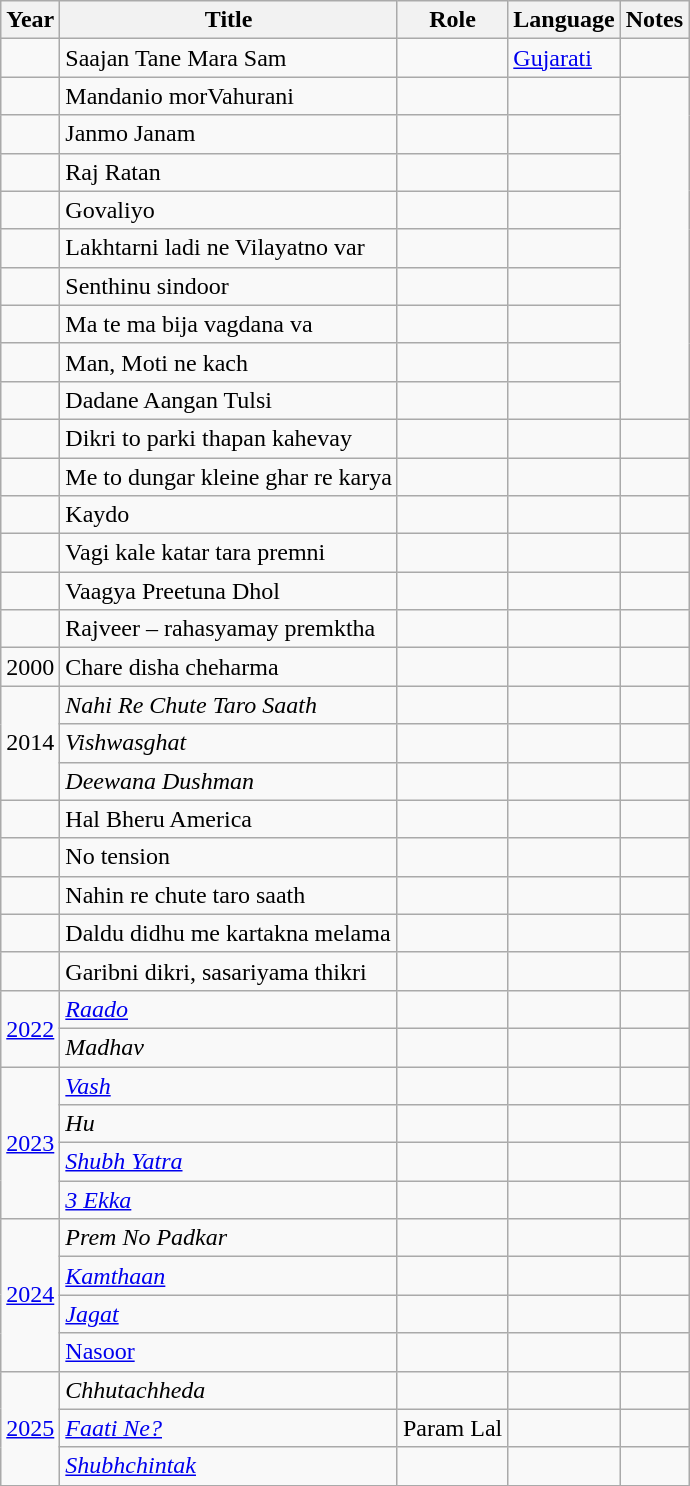<table class="wikitable">
<tr>
<th>Year</th>
<th>Title</th>
<th>Role</th>
<th>Language</th>
<th>Notes</th>
</tr>
<tr>
<td></td>
<td>Saajan Tane Mara Sam</td>
<td></td>
<td><a href='#'>Gujarati</a></td>
<td></td>
</tr>
<tr>
<td></td>
<td>Mandanio morVahurani</td>
<td></td>
<td></td>
</tr>
<tr>
<td></td>
<td>Janmo Janam</td>
<td></td>
<td></td>
</tr>
<tr>
<td></td>
<td>Raj Ratan</td>
<td></td>
<td></td>
</tr>
<tr>
<td></td>
<td>Govaliyo</td>
<td></td>
<td></td>
</tr>
<tr>
<td></td>
<td>Lakhtarni ladi ne Vilayatno var</td>
<td></td>
<td></td>
</tr>
<tr>
<td></td>
<td>Senthinu sindoor</td>
<td></td>
<td></td>
</tr>
<tr>
<td></td>
<td>Ma te ma bija vagdana va</td>
<td></td>
<td></td>
</tr>
<tr>
<td></td>
<td>Man, Moti ne kach</td>
<td></td>
<td></td>
</tr>
<tr>
<td></td>
<td>Dadane Aangan Tulsi</td>
<td></td>
<td></td>
</tr>
<tr>
<td></td>
<td>Dikri to parki thapan kahevay</td>
<td></td>
<td></td>
<td></td>
</tr>
<tr>
<td></td>
<td>Me to dungar kleine ghar re karya</td>
<td></td>
<td></td>
<td></td>
</tr>
<tr>
<td></td>
<td>Kaydo</td>
<td></td>
<td></td>
<td></td>
</tr>
<tr>
<td></td>
<td>Vagi kale katar tara premni</td>
<td></td>
<td></td>
<td></td>
</tr>
<tr>
<td></td>
<td>Vaagya Preetuna Dhol</td>
<td></td>
<td></td>
<td></td>
</tr>
<tr>
<td></td>
<td>Rajveer – rahasyamay premktha</td>
<td></td>
<td></td>
<td></td>
</tr>
<tr>
<td>2000</td>
<td>Chare disha cheharma</td>
<td></td>
<td></td>
<td></td>
</tr>
<tr>
<td rowspan="3">2014</td>
<td><em>Nahi Re Chute Taro Saath</em></td>
<td></td>
<td></td>
<td></td>
</tr>
<tr>
<td><em>Vishwasghat</em></td>
<td></td>
<td></td>
<td></td>
</tr>
<tr>
<td><em>Deewana Dushman</em></td>
<td></td>
<td></td>
<td></td>
</tr>
<tr>
<td></td>
<td>Hal Bheru America</td>
<td></td>
<td></td>
<td></td>
</tr>
<tr>
<td></td>
<td>No tension</td>
<td></td>
<td></td>
<td></td>
</tr>
<tr>
<td></td>
<td>Nahin re chute taro saath</td>
<td></td>
<td></td>
<td></td>
</tr>
<tr>
<td></td>
<td>Daldu didhu me kartakna melama</td>
<td></td>
<td></td>
<td></td>
</tr>
<tr>
<td></td>
<td>Garibni dikri, sasariyama thikri</td>
<td></td>
<td></td>
<td></td>
</tr>
<tr>
<td rowspan="2"><a href='#'>2022</a></td>
<td><em><a href='#'>Raado</a></em></td>
<td></td>
<td></td>
<td></td>
</tr>
<tr>
<td><em>Madhav</em></td>
<td></td>
<td></td>
<td></td>
</tr>
<tr>
<td rowspan="4"><a href='#'>2023</a></td>
<td><em><a href='#'>Vash</a></em></td>
<td></td>
<td></td>
<td></td>
</tr>
<tr>
<td><em>Hu</em></td>
<td></td>
<td></td>
<td></td>
</tr>
<tr>
<td><em><a href='#'>Shubh Yatra</a></em></td>
<td></td>
<td></td>
<td></td>
</tr>
<tr>
<td><em><a href='#'>3 Ekka</a></em></td>
<td></td>
<td></td>
<td></td>
</tr>
<tr>
<td rowspan="4"><a href='#'>2024</a></td>
<td><em>Prem No Padkar</em></td>
<td></td>
<td></td>
<td></td>
</tr>
<tr>
<td><em><a href='#'>Kamthaan</a></em></td>
<td></td>
<td></td>
<td></td>
</tr>
<tr>
<td><em><a href='#'>Jagat</a></em></td>
<td></td>
<td></td>
<td></td>
</tr>
<tr>
<td><a href='#'>Nasoor</a></td>
<td></td>
<td></td>
<td></td>
</tr>
<tr>
<td rowspan="3"><a href='#'>2025</a></td>
<td><em>Chhutachheda</em></td>
<td></td>
<td></td>
<td></td>
</tr>
<tr>
<td><em><a href='#'>Faati Ne?</a></em></td>
<td>Param Lal</td>
<td></td>
<td></td>
</tr>
<tr>
<td><em><a href='#'>Shubhchintak</a></em></td>
<td></td>
<td></td>
<td></td>
</tr>
<tr>
</tr>
</table>
